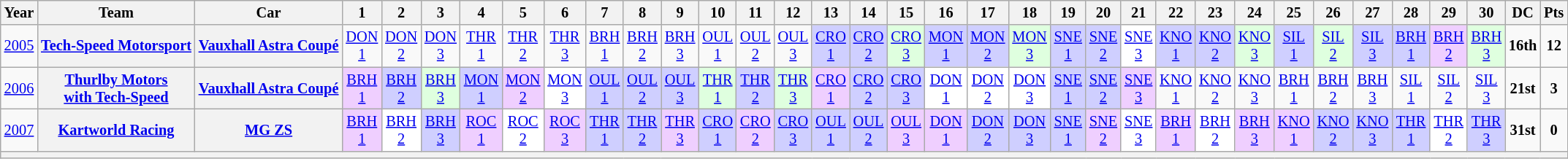<table class="wikitable" style="text-align:center; font-size:85%">
<tr>
<th>Year</th>
<th>Team</th>
<th>Car</th>
<th>1</th>
<th>2</th>
<th>3</th>
<th>4</th>
<th>5</th>
<th>6</th>
<th>7</th>
<th>8</th>
<th>9</th>
<th>10</th>
<th>11</th>
<th>12</th>
<th>13</th>
<th>14</th>
<th>15</th>
<th>16</th>
<th>17</th>
<th>18</th>
<th>19</th>
<th>20</th>
<th>21</th>
<th>22</th>
<th>23</th>
<th>24</th>
<th>25</th>
<th>26</th>
<th>27</th>
<th>28</th>
<th>29</th>
<th>30</th>
<th>DC</th>
<th>Pts</th>
</tr>
<tr>
<td><a href='#'>2005</a></td>
<th nowrap><a href='#'>Tech-Speed Motorsport</a></th>
<th nowrap><a href='#'>Vauxhall Astra Coupé</a></th>
<td><a href='#'>DON<br>1</a><br></td>
<td><a href='#'>DON<br>2</a><br></td>
<td><a href='#'>DON<br>3</a><br></td>
<td><a href='#'>THR<br>1</a><br></td>
<td><a href='#'>THR<br>2</a><br></td>
<td><a href='#'>THR<br>3</a><br></td>
<td><a href='#'>BRH<br>1</a><br></td>
<td><a href='#'>BRH<br>2</a><br></td>
<td><a href='#'>BRH<br>3</a><br></td>
<td><a href='#'>OUL<br>1</a><br></td>
<td><a href='#'>OUL<br>2</a><br></td>
<td><a href='#'>OUL<br>3</a><br></td>
<td style="background:#CFCFFF;"><a href='#'>CRO<br>1</a><br></td>
<td style="background:#CFCFFF;"><a href='#'>CRO<br>2</a><br></td>
<td style="background:#DFFFDF;"><a href='#'>CRO<br>3</a><br></td>
<td style="background:#CFCFFF;"><a href='#'>MON<br>1</a><br></td>
<td style="background:#CFCFFF;"><a href='#'>MON<br>2</a><br></td>
<td style="background:#DFFFDF;"><a href='#'>MON<br>3</a><br></td>
<td style="background:#CFCFFF;"><a href='#'>SNE<br>1</a><br></td>
<td style="background:#CFCFFF;"><a href='#'>SNE<br>2</a><br></td>
<td style="background:#FFFFFF;"><a href='#'>SNE<br>3</a><br></td>
<td style="background:#CFCFFF;"><a href='#'>KNO<br>1</a><br></td>
<td style="background:#CFCFFF;"><a href='#'>KNO<br>2</a><br></td>
<td style="background:#DFFFDF;"><a href='#'>KNO<br>3</a><br></td>
<td style="background:#CFCFFF;"><a href='#'>SIL<br>1</a><br></td>
<td style="background:#DFFFDF;"><a href='#'>SIL<br>2</a><br></td>
<td style="background:#CFCFFF;"><a href='#'>SIL<br>3</a><br></td>
<td style="background:#CFCFFF;"><a href='#'>BRH<br>1</a><br></td>
<td style="background:#EFCFFF;"><a href='#'>BRH<br>2</a><br></td>
<td style="background:#DFFFDF;"><a href='#'>BRH<br>3</a><br></td>
<td><strong>16th</strong></td>
<td><strong>12</strong></td>
</tr>
<tr>
<td><a href='#'>2006</a></td>
<th nowrap><a href='#'>Thurlby Motors<br>with Tech-Speed</a></th>
<th nowrap><a href='#'>Vauxhall Astra Coupé</a></th>
<td style="background:#EFCFFF;"><a href='#'>BRH<br>1</a><br></td>
<td style="background:#CFCFFF;"><a href='#'>BRH<br>2</a><br></td>
<td style="background:#DFFFDF;"><a href='#'>BRH<br>3</a><br></td>
<td style="background:#CFCFFF;"><a href='#'>MON<br>1</a><br></td>
<td style="background:#EFCFFF;"><a href='#'>MON<br>2</a><br></td>
<td style="background:#FFFFFF;"><a href='#'>MON<br>3</a><br></td>
<td style="background:#CFCFFF;"><a href='#'>OUL<br>1</a><br></td>
<td style="background:#CFCFFF;"><a href='#'>OUL<br>2</a><br></td>
<td style="background:#CFCFFF;"><a href='#'>OUL<br>3</a><br></td>
<td style="background:#DFFFDF;"><a href='#'>THR<br>1</a><br></td>
<td style="background:#CFCFFF;"><a href='#'>THR<br>2</a><br></td>
<td style="background:#DFFFDF;"><a href='#'>THR<br>3</a><br></td>
<td style="background:#EFCFFF;"><a href='#'>CRO<br>1</a><br></td>
<td style="background:#CFCFFF;"><a href='#'>CRO<br>2</a><br></td>
<td style="background:#CFCFFF;"><a href='#'>CRO<br>3</a><br></td>
<td style="background:#FFFFFF;"><a href='#'>DON<br>1</a><br></td>
<td style="background:#FFFFFF;"><a href='#'>DON<br>2</a><br></td>
<td style="background:#FFFFFF;"><a href='#'>DON<br>3</a><br></td>
<td style="background:#CFCFFF;"><a href='#'>SNE<br>1</a><br></td>
<td style="background:#CFCFFF;"><a href='#'>SNE<br>2</a><br></td>
<td style="background:#EFCFFF;"><a href='#'>SNE<br>3</a><br></td>
<td><a href='#'>KNO<br>1</a><br></td>
<td><a href='#'>KNO<br>2</a><br></td>
<td><a href='#'>KNO<br>3</a><br></td>
<td><a href='#'>BRH<br>1</a><br></td>
<td><a href='#'>BRH<br>2</a><br></td>
<td><a href='#'>BRH<br>3</a><br></td>
<td><a href='#'>SIL<br>1</a><br></td>
<td><a href='#'>SIL<br>2</a><br></td>
<td><a href='#'>SIL<br>3</a><br></td>
<td><strong>21st</strong></td>
<td><strong>3</strong></td>
</tr>
<tr>
<td><a href='#'>2007</a></td>
<th nowrap><a href='#'>Kartworld Racing</a></th>
<th nowrap><a href='#'>MG ZS</a></th>
<td style="background:#EFCFFF;"><a href='#'>BRH<br>1</a><br></td>
<td style="background:#FFFFFF;"><a href='#'>BRH<br>2</a><br></td>
<td style="background:#CFCFFF;"><a href='#'>BRH<br>3</a><br></td>
<td style="background:#EFCFFF;"><a href='#'>ROC<br>1</a><br></td>
<td style="background:#FFFFFF;"><a href='#'>ROC<br>2</a><br></td>
<td style="background:#EFCFFF;"><a href='#'>ROC<br>3</a><br></td>
<td style="background:#CFCFFF;"><a href='#'>THR<br>1</a><br></td>
<td style="background:#CFCFFF;"><a href='#'>THR<br>2</a><br></td>
<td style="background:#EFCFFF;"><a href='#'>THR<br>3</a><br></td>
<td style="background:#CFCFFF;"><a href='#'>CRO<br>1</a><br></td>
<td style="background:#EFCFFF;"><a href='#'>CRO<br>2</a><br></td>
<td style="background:#CFCFFF;"><a href='#'>CRO<br>3</a><br></td>
<td style="background:#CFCFFF;"><a href='#'>OUL<br>1</a><br></td>
<td style="background:#CFCFFF;"><a href='#'>OUL<br>2</a><br></td>
<td style="background:#EFCFFF;"><a href='#'>OUL<br>3</a><br></td>
<td style="background:#EFCFFF;"><a href='#'>DON<br>1</a><br></td>
<td style="background:#CFCFFF;"><a href='#'>DON<br>2</a><br></td>
<td style="background:#CFCFFF;"><a href='#'>DON<br>3</a><br></td>
<td style="background:#CFCFFF;"><a href='#'>SNE<br>1</a><br></td>
<td style="background:#EFCFFF;"><a href='#'>SNE<br>2</a><br></td>
<td style="background:#FFFFFF;"><a href='#'>SNE<br>3</a><br></td>
<td style="background:#EFCFFF;"><a href='#'>BRH<br>1</a><br></td>
<td style="background:#FFFFFF;"><a href='#'>BRH<br>2</a><br></td>
<td style="background:#EFCFFF;"><a href='#'>BRH<br>3</a><br></td>
<td style="background:#EFCFFF;"><a href='#'>KNO<br>1</a><br></td>
<td style="background:#CFCFFF;"><a href='#'>KNO<br>2</a><br></td>
<td style="background:#CFCFFF;"><a href='#'>KNO<br>3</a><br></td>
<td style="background:#CFCFFF;"><a href='#'>THR<br>1</a><br></td>
<td style="background:#FFFFFF;"><a href='#'>THR<br>2</a><br></td>
<td style="background:#CFCFFF;"><a href='#'>THR<br>3</a><br></td>
<td><strong>31st</strong></td>
<td><strong>0</strong></td>
</tr>
<tr>
<th colspan="35"></th>
</tr>
</table>
